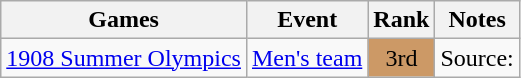<table class="wikitable" style=" text-align:center;">
<tr>
<th>Games</th>
<th>Event</th>
<th>Rank</th>
<th>Notes</th>
</tr>
<tr>
<td><a href='#'>1908 Summer Olympics</a></td>
<td><a href='#'>Men's team</a></td>
<td style=background-color:#cc9966>3rd</td>
<td>Source: </td>
</tr>
</table>
